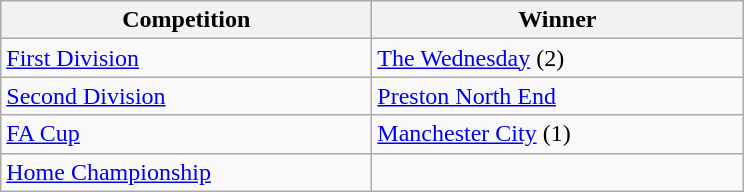<table class="wikitable">
<tr>
<th style="width:15em">Competition</th>
<th style="width:15em">Winner</th>
</tr>
<tr>
<td><a href='#'>First Division</a></td>
<td><a href='#'>The Wednesday</a> (2)</td>
</tr>
<tr>
<td><a href='#'>Second Division</a></td>
<td><a href='#'>Preston North End</a></td>
</tr>
<tr>
<td><a href='#'>FA Cup</a></td>
<td><a href='#'>Manchester City</a> (1)</td>
</tr>
<tr>
<td><a href='#'>Home Championship</a></td>
<td></td>
</tr>
</table>
